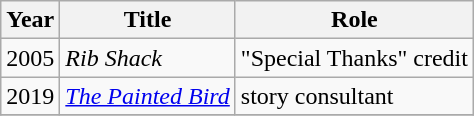<table class="wikitable">
<tr>
<th>Year</th>
<th>Title</th>
<th>Role</th>
</tr>
<tr>
<td>2005</td>
<td><em>Rib Shack</em></td>
<td>"Special Thanks" credit</td>
</tr>
<tr>
<td>2019</td>
<td><em><a href='#'>The Painted Bird</a></em></td>
<td>story consultant</td>
</tr>
<tr>
</tr>
</table>
